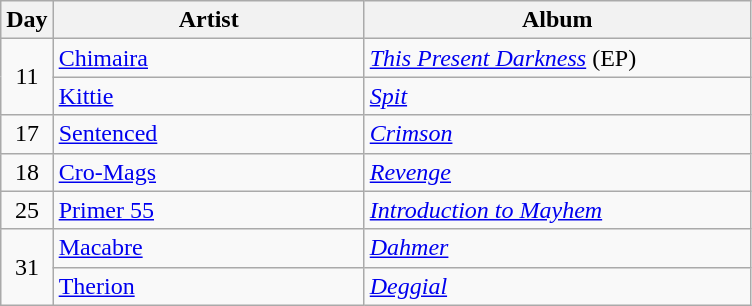<table class="wikitable" border="1">
<tr>
<th>Day</th>
<th width="200">Artist</th>
<th width="250">Album</th>
</tr>
<tr>
<td align="center" rowspan="2">11</td>
<td><a href='#'>Chimaira</a></td>
<td><em><a href='#'>This Present Darkness</a></em> (EP)</td>
</tr>
<tr>
<td><a href='#'>Kittie</a></td>
<td><em><a href='#'>Spit</a></em></td>
</tr>
<tr>
<td align="center">17</td>
<td><a href='#'>Sentenced</a></td>
<td><em><a href='#'>Crimson</a></em></td>
</tr>
<tr>
<td align="center">18</td>
<td><a href='#'>Cro-Mags</a></td>
<td><em><a href='#'>Revenge</a></em></td>
</tr>
<tr>
<td align="center">25</td>
<td><a href='#'>Primer 55</a></td>
<td><em><a href='#'>Introduction to Mayhem</a></em></td>
</tr>
<tr>
<td align="center" rowspan="2">31</td>
<td><a href='#'>Macabre</a></td>
<td><em><a href='#'>Dahmer</a></em></td>
</tr>
<tr>
<td><a href='#'>Therion</a></td>
<td><em><a href='#'>Deggial</a></em></td>
</tr>
</table>
